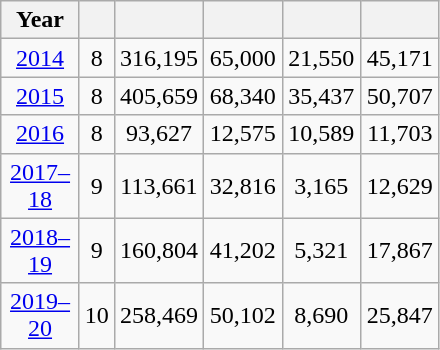<table class="wikitable sortable" style="text-align:center">
<tr>
<th width=45>Year</th>
<th></th>
<th width=45></th>
<th width=45></th>
<th width=45></th>
<th width=45></th>
</tr>
<tr>
<td><a href='#'>2014</a></td>
<td>8</td>
<td>316,195</td>
<td>65,000</td>
<td>21,550</td>
<td>45,171</td>
</tr>
<tr>
<td><a href='#'>2015</a></td>
<td>8</td>
<td>405,659</td>
<td>68,340</td>
<td>35,437</td>
<td>50,707</td>
</tr>
<tr>
<td><a href='#'>2016</a></td>
<td>8</td>
<td>93,627</td>
<td>12,575</td>
<td>10,589</td>
<td>11,703</td>
</tr>
<tr>
<td><a href='#'>2017–18</a></td>
<td>9</td>
<td>113,661</td>
<td>32,816</td>
<td>3,165</td>
<td>12,629</td>
</tr>
<tr>
<td><a href='#'>2018–19</a></td>
<td>9</td>
<td>160,804</td>
<td>41,202</td>
<td>5,321</td>
<td>17,867</td>
</tr>
<tr>
<td><a href='#'>2019–20</a></td>
<td>10</td>
<td>258,469</td>
<td>50,102</td>
<td>8,690</td>
<td>25,847</td>
</tr>
</table>
